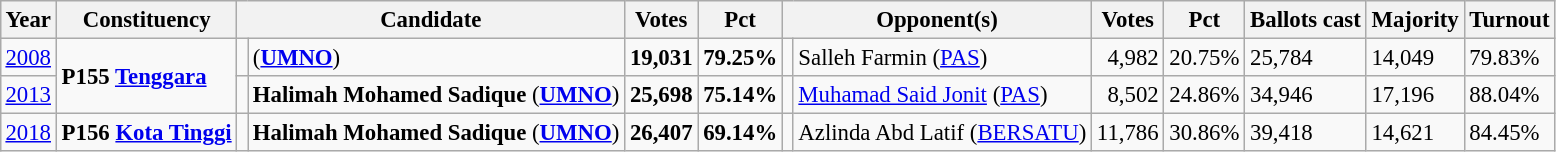<table class="wikitable" style="margin:0.5em ; font-size:95%">
<tr>
<th>Year</th>
<th>Constituency</th>
<th colspan=2>Candidate</th>
<th>Votes</th>
<th>Pct</th>
<th colspan=2>Opponent(s)</th>
<th>Votes</th>
<th>Pct</th>
<th>Ballots cast</th>
<th>Majority</th>
<th>Turnout</th>
</tr>
<tr>
<td><a href='#'>2008</a></td>
<td rowspan=2><strong>P155 <a href='#'>Tenggara</a></strong></td>
<td></td>
<td> (<a href='#'><strong>UMNO</strong></a>)</td>
<td align="right"><strong>19,031</strong></td>
<td><strong>79.25%</strong></td>
<td></td>
<td>Salleh Farmin (<a href='#'>PAS</a>)</td>
<td align="right">4,982</td>
<td>20.75%</td>
<td>25,784</td>
<td>14,049</td>
<td>79.83%</td>
</tr>
<tr>
<td><a href='#'>2013</a></td>
<td></td>
<td><strong>Halimah Mohamed Sadique</strong> (<a href='#'><strong>UMNO</strong></a>)</td>
<td align="right"><strong>25,698</strong></td>
<td><strong>75.14%</strong></td>
<td></td>
<td><a href='#'>Muhamad Said Jonit</a> (<a href='#'>PAS</a>)</td>
<td align="right">8,502</td>
<td>24.86%</td>
<td>34,946</td>
<td>17,196</td>
<td>88.04%</td>
</tr>
<tr>
<td><a href='#'>2018</a></td>
<td><strong>P156 <a href='#'>Kota Tinggi</a></strong></td>
<td></td>
<td><strong>Halimah Mohamed Sadique</strong> (<a href='#'><strong>UMNO</strong></a>)</td>
<td align="right"><strong>26,407</strong></td>
<td><strong>69.14%</strong></td>
<td></td>
<td>Azlinda Abd Latif (<a href='#'>BERSATU</a>)</td>
<td align="right">11,786</td>
<td>30.86%</td>
<td>39,418</td>
<td>14,621</td>
<td>84.45%</td>
</tr>
</table>
